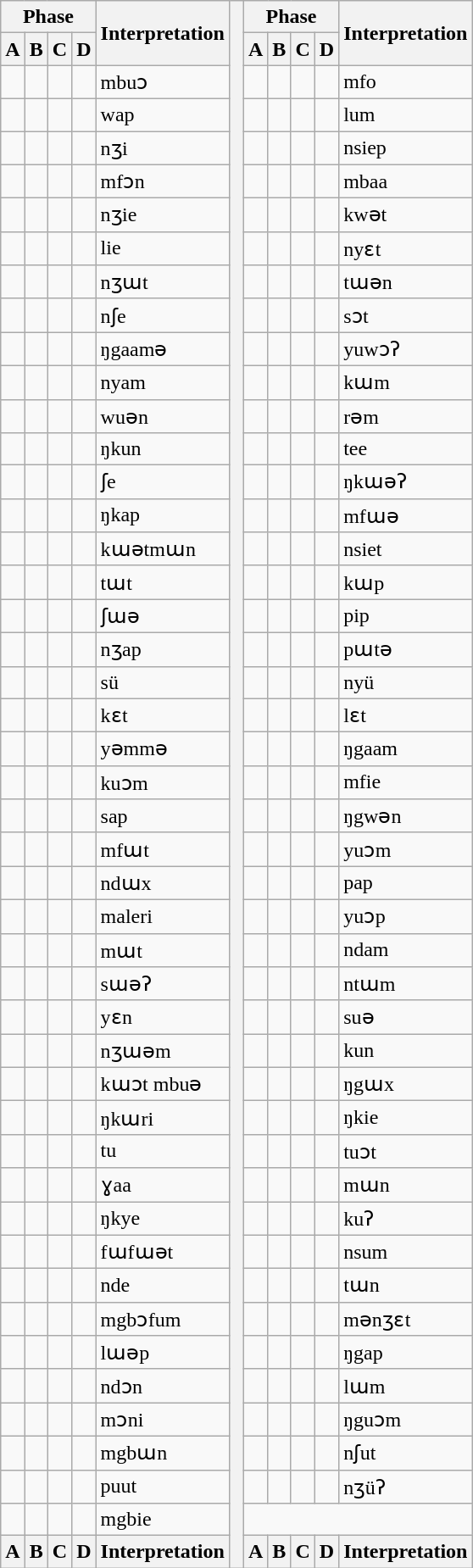<table class="wikitable Unicode mw-collapsible mw-collapsed" style="border-collapse:collapse;">
<tr>
<th colspan="4">Phase</th>
<th rowspan="2">Interpretation</th>
<th rowspan="47"> </th>
<th colspan="4">Phase</th>
<th rowspan="2">Interpretation</th>
</tr>
<tr>
<th>A</th>
<th>B</th>
<th>C</th>
<th>D</th>
<th>A</th>
<th>B</th>
<th>C</th>
<th>D</th>
</tr>
<tr>
<td></td>
<td></td>
<td></td>
<td></td>
<td>mbuɔ</td>
<td></td>
<td></td>
<td></td>
<td></td>
<td>mfo</td>
</tr>
<tr>
<td></td>
<td></td>
<td></td>
<td></td>
<td>wap</td>
<td></td>
<td></td>
<td></td>
<td></td>
<td>lum</td>
</tr>
<tr>
<td></td>
<td></td>
<td></td>
<td></td>
<td>nʒi</td>
<td></td>
<td></td>
<td></td>
<td></td>
<td>nsiep</td>
</tr>
<tr>
<td></td>
<td></td>
<td></td>
<td></td>
<td>mfɔn</td>
<td></td>
<td></td>
<td></td>
<td></td>
<td>mbaa</td>
</tr>
<tr>
<td></td>
<td></td>
<td></td>
<td></td>
<td>nʒie</td>
<td></td>
<td></td>
<td></td>
<td></td>
<td>kwət</td>
</tr>
<tr>
<td></td>
<td></td>
<td></td>
<td></td>
<td>lie</td>
<td></td>
<td></td>
<td></td>
<td></td>
<td>nyɛt</td>
</tr>
<tr>
<td></td>
<td></td>
<td></td>
<td></td>
<td>nʒɯt</td>
<td></td>
<td></td>
<td></td>
<td></td>
<td>tɯən</td>
</tr>
<tr>
<td></td>
<td></td>
<td></td>
<td></td>
<td>nʃe</td>
<td></td>
<td></td>
<td></td>
<td></td>
<td>sɔt</td>
</tr>
<tr>
<td></td>
<td></td>
<td></td>
<td></td>
<td>ŋgaamə</td>
<td></td>
<td></td>
<td></td>
<td></td>
<td>yuwɔʔ</td>
</tr>
<tr>
<td></td>
<td></td>
<td></td>
<td></td>
<td>nyam</td>
<td></td>
<td></td>
<td></td>
<td></td>
<td>kɯm</td>
</tr>
<tr>
<td></td>
<td></td>
<td></td>
<td></td>
<td>wuən</td>
<td></td>
<td></td>
<td></td>
<td></td>
<td>rəm</td>
</tr>
<tr>
<td></td>
<td></td>
<td></td>
<td></td>
<td>ŋkun</td>
<td></td>
<td></td>
<td></td>
<td></td>
<td>tee</td>
</tr>
<tr>
<td></td>
<td></td>
<td></td>
<td></td>
<td>ʃe</td>
<td></td>
<td></td>
<td></td>
<td></td>
<td>ŋkɯəʔ</td>
</tr>
<tr>
<td></td>
<td></td>
<td></td>
<td></td>
<td>ŋkap</td>
<td></td>
<td></td>
<td></td>
<td></td>
<td>mfɯə</td>
</tr>
<tr>
<td></td>
<td></td>
<td></td>
<td></td>
<td>kɯətmɯn</td>
<td></td>
<td></td>
<td></td>
<td></td>
<td>nsiet</td>
</tr>
<tr>
<td></td>
<td></td>
<td></td>
<td></td>
<td>tɯt</td>
<td></td>
<td></td>
<td></td>
<td></td>
<td>kɯp</td>
</tr>
<tr>
<td></td>
<td></td>
<td></td>
<td></td>
<td>ʃɯə</td>
<td></td>
<td></td>
<td></td>
<td></td>
<td>pip</td>
</tr>
<tr>
<td></td>
<td></td>
<td></td>
<td></td>
<td>nʒap</td>
<td></td>
<td></td>
<td></td>
<td></td>
<td>pɯtə</td>
</tr>
<tr>
<td></td>
<td></td>
<td></td>
<td></td>
<td>sü</td>
<td></td>
<td></td>
<td></td>
<td></td>
<td>nyü</td>
</tr>
<tr>
<td></td>
<td></td>
<td></td>
<td></td>
<td>kɛt</td>
<td></td>
<td></td>
<td></td>
<td></td>
<td>lɛt</td>
</tr>
<tr>
<td></td>
<td></td>
<td></td>
<td></td>
<td>yəmmə</td>
<td></td>
<td></td>
<td></td>
<td></td>
<td>ŋgaam</td>
</tr>
<tr>
<td></td>
<td></td>
<td></td>
<td></td>
<td>kuɔm</td>
<td></td>
<td></td>
<td></td>
<td></td>
<td>mfie</td>
</tr>
<tr>
<td></td>
<td></td>
<td></td>
<td></td>
<td>sap</td>
<td></td>
<td></td>
<td></td>
<td></td>
<td>ŋgwən</td>
</tr>
<tr>
<td></td>
<td></td>
<td></td>
<td></td>
<td>mfɯt</td>
<td></td>
<td></td>
<td></td>
<td></td>
<td>yuɔm</td>
</tr>
<tr>
<td></td>
<td></td>
<td></td>
<td></td>
<td>ndɯx</td>
<td></td>
<td></td>
<td></td>
<td></td>
<td>pap</td>
</tr>
<tr>
<td></td>
<td></td>
<td></td>
<td></td>
<td>maleri</td>
<td></td>
<td></td>
<td></td>
<td></td>
<td>yuɔp</td>
</tr>
<tr>
<td></td>
<td></td>
<td></td>
<td></td>
<td>mɯt</td>
<td></td>
<td></td>
<td></td>
<td></td>
<td>ndam</td>
</tr>
<tr>
<td></td>
<td></td>
<td></td>
<td></td>
<td>sɯəʔ</td>
<td></td>
<td></td>
<td></td>
<td></td>
<td>ntɯm</td>
</tr>
<tr>
<td></td>
<td></td>
<td></td>
<td></td>
<td>yɛn</td>
<td></td>
<td></td>
<td></td>
<td></td>
<td>suə</td>
</tr>
<tr>
<td></td>
<td></td>
<td></td>
<td></td>
<td>nʒɯəm</td>
<td></td>
<td></td>
<td></td>
<td></td>
<td>kun</td>
</tr>
<tr>
<td></td>
<td></td>
<td></td>
<td></td>
<td>kɯɔt mbuə</td>
<td></td>
<td></td>
<td></td>
<td></td>
<td>ŋgɯx</td>
</tr>
<tr>
<td></td>
<td></td>
<td></td>
<td></td>
<td>ŋkɯri</td>
<td></td>
<td></td>
<td></td>
<td></td>
<td>ŋkie</td>
</tr>
<tr>
<td></td>
<td></td>
<td></td>
<td></td>
<td>tu</td>
<td></td>
<td></td>
<td></td>
<td></td>
<td>tuɔt</td>
</tr>
<tr>
<td></td>
<td></td>
<td></td>
<td></td>
<td>ɣaa</td>
<td></td>
<td></td>
<td></td>
<td></td>
<td>mɯn</td>
</tr>
<tr>
<td></td>
<td></td>
<td></td>
<td></td>
<td>ŋkye</td>
<td></td>
<td></td>
<td></td>
<td></td>
<td>kuʔ</td>
</tr>
<tr>
<td></td>
<td></td>
<td></td>
<td></td>
<td>fɯfɯət</td>
<td></td>
<td></td>
<td></td>
<td></td>
<td>nsum</td>
</tr>
<tr>
<td></td>
<td></td>
<td></td>
<td></td>
<td>nde</td>
<td></td>
<td></td>
<td></td>
<td></td>
<td>tɯn</td>
</tr>
<tr>
<td></td>
<td></td>
<td></td>
<td></td>
<td>mgbɔfum</td>
<td></td>
<td></td>
<td></td>
<td></td>
<td>mənʒɛt</td>
</tr>
<tr>
<td></td>
<td></td>
<td></td>
<td></td>
<td>lɯəp</td>
<td></td>
<td></td>
<td></td>
<td></td>
<td>ŋgap</td>
</tr>
<tr>
<td></td>
<td></td>
<td></td>
<td></td>
<td>ndɔn</td>
<td></td>
<td></td>
<td></td>
<td></td>
<td>lɯm</td>
</tr>
<tr>
<td></td>
<td></td>
<td></td>
<td></td>
<td>mɔni</td>
<td></td>
<td></td>
<td></td>
<td></td>
<td>ŋguɔm</td>
</tr>
<tr>
<td></td>
<td></td>
<td></td>
<td></td>
<td>mgbɯn</td>
<td></td>
<td></td>
<td></td>
<td></td>
<td>nʃut</td>
</tr>
<tr>
<td></td>
<td></td>
<td></td>
<td></td>
<td>puut</td>
<td></td>
<td></td>
<td></td>
<td></td>
<td>nʒüʔ</td>
</tr>
<tr>
<td></td>
<td></td>
<td></td>
<td></td>
<td>mgbie</td>
</tr>
<tr>
<th>A</th>
<th>B</th>
<th>C</th>
<th>D</th>
<th>Interpretation</th>
<th>A</th>
<th>B</th>
<th>C</th>
<th>D</th>
<th>Interpretation</th>
</tr>
</table>
